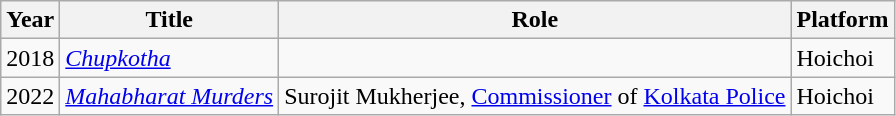<table class="wikitable sortable">
<tr>
<th>Year</th>
<th>Title</th>
<th>Role</th>
<th>Platform</th>
</tr>
<tr>
<td>2018</td>
<td><em><a href='#'>Chupkotha</a></em></td>
<td></td>
<td>Hoichoi</td>
</tr>
<tr>
<td>2022</td>
<td><em><a href='#'>Mahabharat Murders</a></em></td>
<td>Surojit Mukherjee, <a href='#'>Commissioner</a> of <a href='#'>Kolkata Police</a></td>
<td>Hoichoi</td>
</tr>
</table>
